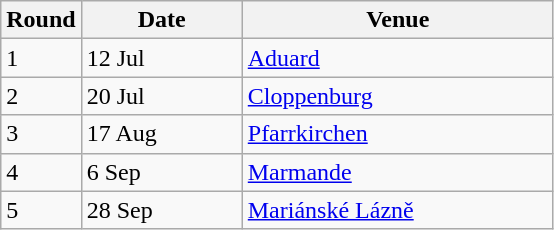<table class="wikitable" style="font-size: 100%">
<tr>
<th width=30>Round</th>
<th width=100>Date</th>
<th width=200>Venue</th>
</tr>
<tr>
<td>1</td>
<td>12 Jul</td>
<td> <a href='#'>Aduard</a></td>
</tr>
<tr>
<td>2</td>
<td>20 Jul</td>
<td> <a href='#'>Cloppenburg</a></td>
</tr>
<tr>
<td>3</td>
<td>17 Aug</td>
<td> <a href='#'>Pfarrkirchen</a></td>
</tr>
<tr>
<td>4</td>
<td>6 Sep</td>
<td> <a href='#'>Marmande</a></td>
</tr>
<tr>
<td>5</td>
<td>28 Sep</td>
<td> <a href='#'>Mariánské Lázně</a></td>
</tr>
</table>
